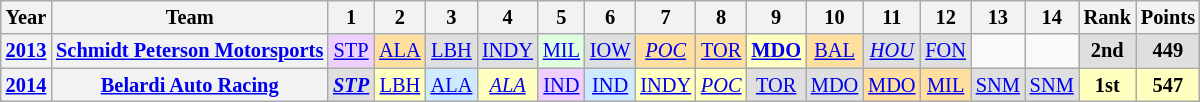<table class="wikitable" style="text-align:center; font-size:85%;">
<tr>
<th>Year</th>
<th>Team</th>
<th>1</th>
<th>2</th>
<th>3</th>
<th>4</th>
<th>5</th>
<th>6</th>
<th>7</th>
<th>8</th>
<th>9</th>
<th>10</th>
<th>11</th>
<th>12</th>
<th>13</th>
<th>14</th>
<th>Rank</th>
<th>Points</th>
</tr>
<tr>
<th><a href='#'>2013</a></th>
<th nowrap><a href='#'>Schmidt Peterson Motorsports</a></th>
<td style="background:#EFCFFF;"><a href='#'>STP</a><br></td>
<td style="background:#FFDF9F;"><a href='#'>ALA</a><br></td>
<td style="background:#DFDFDF;"><a href='#'>LBH</a><br></td>
<td style="background:#DFDFDF;"><a href='#'>INDY</a><br></td>
<td style="background:#DFFFDF;"><a href='#'>MIL</a><br></td>
<td style="background:#DFDFDF;"><a href='#'>IOW</a><br></td>
<td style="background:#FFDF9F;"><em><a href='#'>POC</a></em><br></td>
<td style="background:#FFDF9F;"><a href='#'>TOR</a><br></td>
<td style="background:#FFFFBF;"><strong><a href='#'>MDO</a></strong><br></td>
<td style="background:#FFDF9F;"><a href='#'>BAL</a><br></td>
<td style="background:#DFDFDF;"><em><a href='#'>HOU</a></em><br></td>
<td style="background:#DFDFDF;"><a href='#'>FON</a><br></td>
<td></td>
<td></td>
<th style="background:#DFDFDF;">2nd</th>
<th style="background:#DFDFDF;">449</th>
</tr>
<tr>
<th><a href='#'>2014</a></th>
<th nowrap><a href='#'>Belardi Auto Racing</a></th>
<td style="background:#DFDFDF;"><strong><em><a href='#'>STP</a></em></strong><br></td>
<td style="background:#FFFFBF;"><a href='#'>LBH</a><br></td>
<td style="background:#CFEAFF;"><a href='#'>ALA</a><br></td>
<td style="background:#FFFFBF;"><em><a href='#'>ALA</a></em><br></td>
<td style="background:#EFCFFF;"><a href='#'>IND</a><br></td>
<td style="background:#CFEAFF;"><a href='#'>IND</a><br></td>
<td style="background:#FFFFBF;"><a href='#'>INDY</a><br></td>
<td style="background:#FFFFBF;"><em><a href='#'>POC</a></em><br></td>
<td style="background:#DFDFDF;"><a href='#'>TOR</a><br></td>
<td style="background:#DFDFDF;"><a href='#'>MDO</a><br></td>
<td style="background:#FFDF9F;"><a href='#'>MDO</a><br></td>
<td style="background:#FFDF9F;"><a href='#'>MIL</a><br></td>
<td style="background:#DFDFDF;"><a href='#'>SNM</a><br></td>
<td style="background:#DFDFDF;"><a href='#'>SNM</a><br></td>
<th style="background:#FFFFBF;">1st</th>
<th style="background:#FFFFBF;">547</th>
</tr>
</table>
